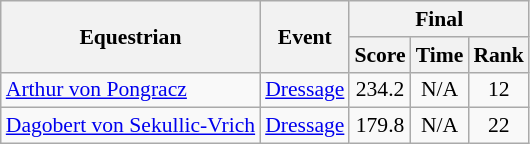<table class=wikitable style="font-size:90%">
<tr>
<th rowspan=2>Equestrian</th>
<th rowspan=2>Event</th>
<th colspan=3>Final</th>
</tr>
<tr>
<th>Score</th>
<th>Time</th>
<th>Rank</th>
</tr>
<tr>
<td><a href='#'>Arthur von Pongracz</a></td>
<td><a href='#'>Dressage</a></td>
<td align=center>234.2</td>
<td align=center>N/A</td>
<td align=center>12</td>
</tr>
<tr>
<td><a href='#'>Dagobert von Sekullic-Vrich</a></td>
<td><a href='#'>Dressage</a></td>
<td align=center>179.8</td>
<td align=center>N/A</td>
<td align=center>22</td>
</tr>
</table>
